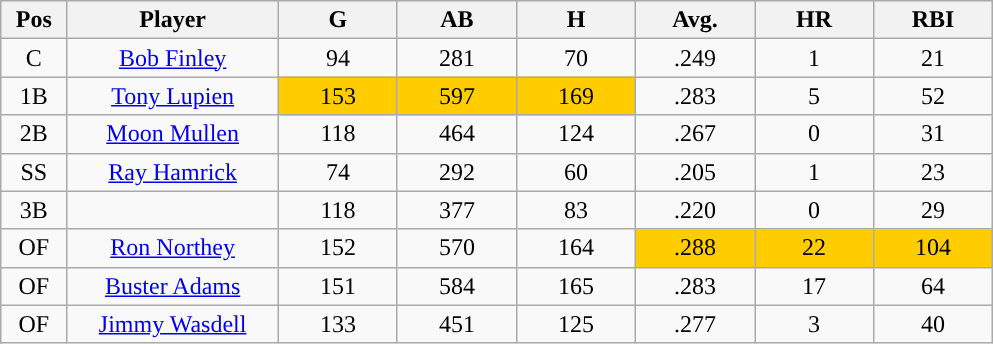<table class="wikitable sortable">
<tr>
<th bgcolor="#DDDDFF" width="5%">Pos</th>
<th bgcolor="#DDDDFF" width="16%">Player</th>
<th bgcolor="#DDDDFF" width="9%">G</th>
<th bgcolor="#DDDDFF" width="9%">AB</th>
<th bgcolor="#DDDDFF" width="9%">H</th>
<th bgcolor="#DDDDFF" width="9%">Avg.</th>
<th bgcolor="#DDDDFF" width="9%">HR</th>
<th bgcolor="#DDDDFF" width="9%">RBI</th>
</tr>
<tr align="center">
<td>C</td>
<td><a href='#'>Bob Finley</a></td>
<td>94</td>
<td>281</td>
<td>70</td>
<td>.249</td>
<td>1</td>
<td>21</td>
</tr>
<tr align=center>
<td>1B</td>
<td><a href='#'>Tony Lupien</a></td>
<td style="background:#fc0;">153</td>
<td style="background:#fc0;">597</td>
<td style="background:#fc0;">169</td>
<td>.283</td>
<td>5</td>
<td>52</td>
</tr>
<tr align=center>
<td>2B</td>
<td><a href='#'>Moon Mullen</a></td>
<td>118</td>
<td>464</td>
<td>124</td>
<td>.267</td>
<td>0</td>
<td>31</td>
</tr>
<tr align=center>
<td>SS</td>
<td><a href='#'>Ray Hamrick</a></td>
<td>74</td>
<td>292</td>
<td>60</td>
<td>.205</td>
<td>1</td>
<td>23</td>
</tr>
<tr align=center>
<td>3B</td>
<td></td>
<td>118</td>
<td>377</td>
<td>83</td>
<td>.220</td>
<td>0</td>
<td>29</td>
</tr>
<tr align="center">
<td>OF</td>
<td><a href='#'>Ron Northey</a></td>
<td>152</td>
<td>570</td>
<td>164</td>
<td style="background:#fc0;">.288</td>
<td style="background:#fc0;">22</td>
<td style="background:#fc0;">104</td>
</tr>
<tr align=center>
<td>OF</td>
<td><a href='#'>Buster Adams</a></td>
<td>151</td>
<td>584</td>
<td>165</td>
<td>.283</td>
<td>17</td>
<td>64</td>
</tr>
<tr align=center>
<td>OF</td>
<td><a href='#'>Jimmy Wasdell</a></td>
<td>133</td>
<td>451</td>
<td>125</td>
<td>.277</td>
<td>3</td>
<td>40</td>
</tr>
</table>
